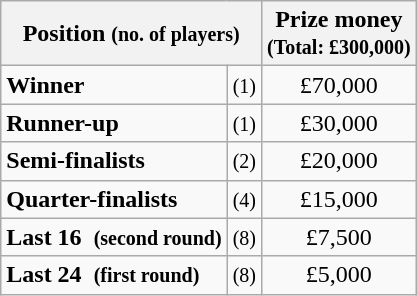<table class="wikitable">
<tr>
<th colspan=2>Position <small>(no. of players)</small></th>
<th>Prize money<br><small>(Total: £300,000)</small></th>
</tr>
<tr>
<td><strong>Winner</strong></td>
<td align=center><small>(1)</small></td>
<td align=center>£70,000</td>
</tr>
<tr>
<td><strong>Runner-up</strong></td>
<td align=center><small>(1)</small></td>
<td align=center>£30,000</td>
</tr>
<tr>
<td><strong>Semi-finalists</strong></td>
<td align=center><small>(2)</small></td>
<td align=center>£20,000</td>
</tr>
<tr>
<td><strong>Quarter-finalists</strong></td>
<td align=center><small>(4)</small></td>
<td align=center>£15,000</td>
</tr>
<tr>
<td><strong>Last 16  <small>(second round)</small></strong></td>
<td align=center><small>(8)</small></td>
<td align=center>£7,500</td>
</tr>
<tr>
<td><strong>Last 24  <small>(first round)</small></strong></td>
<td align=center><small>(8)</small></td>
<td align=center>£5,000</td>
</tr>
</table>
